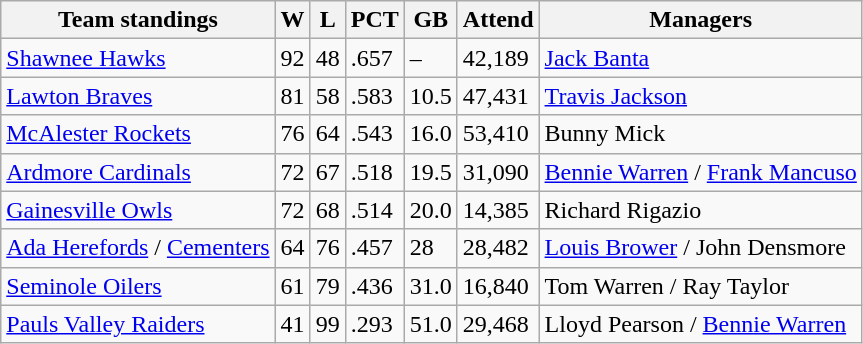<table class="wikitable">
<tr>
<th>Team standings</th>
<th>W</th>
<th>L</th>
<th>PCT</th>
<th>GB</th>
<th>Attend</th>
<th>Managers</th>
</tr>
<tr>
<td><a href='#'>Shawnee Hawks</a></td>
<td>92</td>
<td>48</td>
<td>.657</td>
<td>–</td>
<td>42,189</td>
<td><a href='#'>Jack Banta</a></td>
</tr>
<tr>
<td><a href='#'>Lawton Braves</a></td>
<td>81</td>
<td>58</td>
<td>.583</td>
<td>10.5</td>
<td>47,431</td>
<td><a href='#'>Travis Jackson</a></td>
</tr>
<tr>
<td><a href='#'>McAlester Rockets</a></td>
<td>76</td>
<td>64</td>
<td>.543</td>
<td>16.0</td>
<td>53,410</td>
<td>Bunny Mick</td>
</tr>
<tr>
<td><a href='#'>Ardmore Cardinals</a></td>
<td>72</td>
<td>67</td>
<td>.518</td>
<td>19.5</td>
<td>31,090</td>
<td><a href='#'>Bennie Warren</a> / <a href='#'>Frank Mancuso</a></td>
</tr>
<tr>
<td><a href='#'>Gainesville Owls</a></td>
<td>72</td>
<td>68</td>
<td>.514</td>
<td>20.0</td>
<td>14,385</td>
<td>Richard Rigazio</td>
</tr>
<tr>
<td><a href='#'>Ada Herefords</a> / <a href='#'>Cementers</a></td>
<td>64</td>
<td>76</td>
<td>.457</td>
<td>28</td>
<td>28,482</td>
<td><a href='#'>Louis Brower</a> / John Densmore</td>
</tr>
<tr>
<td><a href='#'>Seminole Oilers</a></td>
<td>61</td>
<td>79</td>
<td>.436</td>
<td>31.0</td>
<td>16,840</td>
<td>Tom Warren / Ray Taylor</td>
</tr>
<tr>
<td><a href='#'>Pauls Valley Raiders</a></td>
<td>41</td>
<td>99</td>
<td>.293</td>
<td>51.0</td>
<td>29,468</td>
<td>Lloyd Pearson / <a href='#'>Bennie Warren</a></td>
</tr>
</table>
